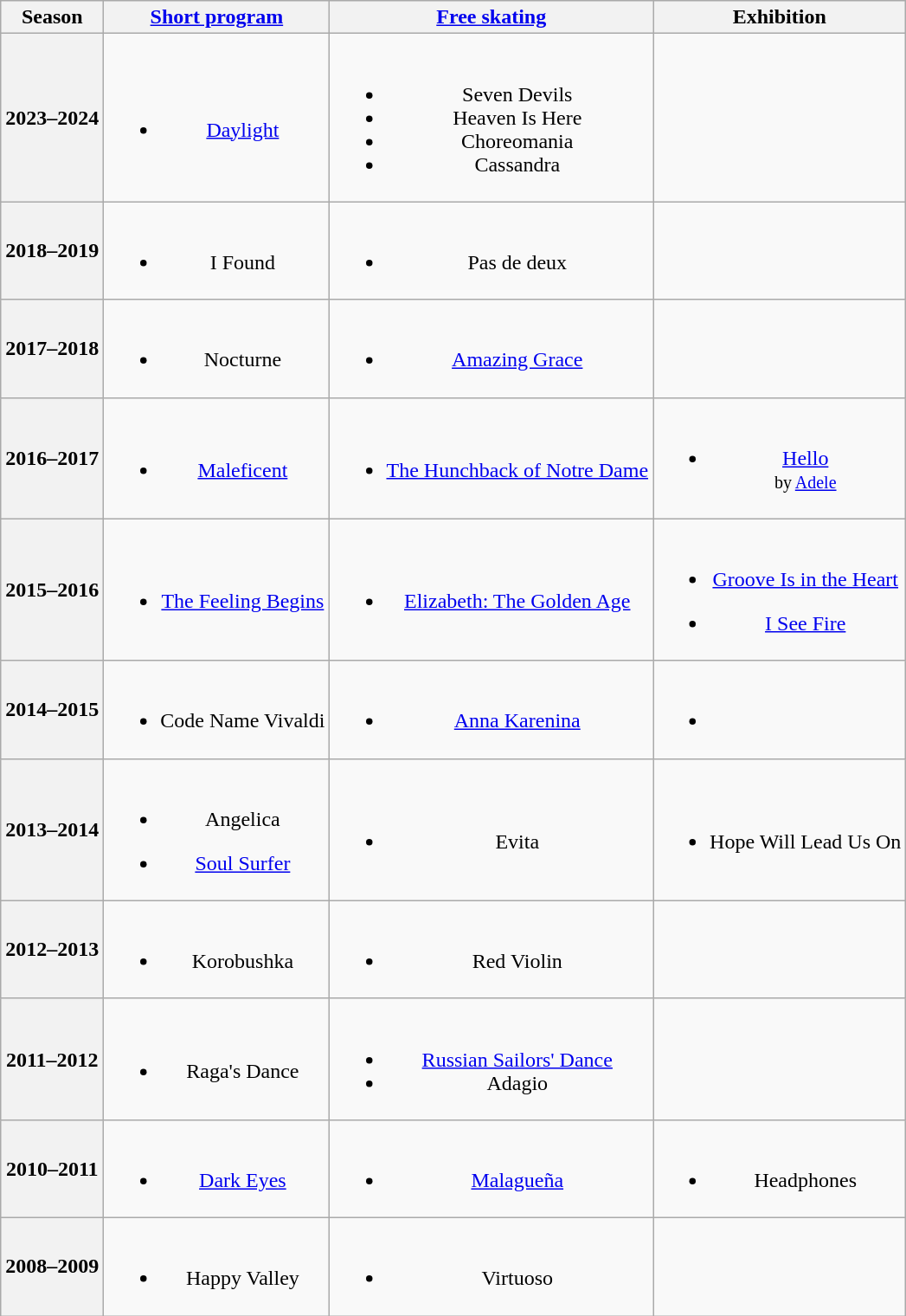<table class="wikitable" style="text-align:center">
<tr>
<th>Season</th>
<th><a href='#'>Short program</a></th>
<th><a href='#'>Free skating</a></th>
<th>Exhibition</th>
</tr>
<tr>
<th>2023–2024 <br></th>
<td><br><ul><li><a href='#'>Daylight</a> <br></li></ul></td>
<td><br><ul><li>Seven Devils</li><li>Heaven Is Here</li><li>Choreomania</li><li>Cassandra <br></li></ul></td>
<td></td>
</tr>
<tr>
<th>2018–2019 <br></th>
<td><br><ul><li>I Found <br></li></ul></td>
<td><br><ul><li>Pas de deux <br></li></ul></td>
<td></td>
</tr>
<tr>
<th>2017–2018 <br></th>
<td><br><ul><li>Nocturne <br></li></ul></td>
<td><br><ul><li><a href='#'>Amazing Grace</a> <br></li></ul></td>
<td></td>
</tr>
<tr>
<th>2016–2017 <br> </th>
<td><br><ul><li><a href='#'>Maleficent</a> <br></li></ul></td>
<td><br><ul><li><a href='#'>The Hunchback of Notre Dame</a> <br></li></ul></td>
<td><br><ul><li><a href='#'>Hello</a><br><small>by <a href='#'>Adele</a></small></li></ul></td>
</tr>
<tr>
<th>2015–2016 <br> </th>
<td><br><ul><li><a href='#'>The Feeling Begins</a> <br></li></ul></td>
<td><br><ul><li><a href='#'>Elizabeth: The Golden Age</a> <br></li></ul></td>
<td><br><ul><li><a href='#'>Groove Is in the Heart</a> <br></li></ul><ul><li><a href='#'>I See Fire</a> <br></li></ul></td>
</tr>
<tr>
<th>2014–2015 <br> </th>
<td><br><ul><li>Code Name Vivaldi <br></li></ul></td>
<td><br><ul><li><a href='#'>Anna Karenina</a> <br></li></ul></td>
<td><br><ul><li></li></ul></td>
</tr>
<tr>
<th>2013–2014 <br> </th>
<td><br><ul><li>Angelica <br></li></ul><ul><li><a href='#'>Soul Surfer</a> <br></li></ul></td>
<td><br><ul><li>Evita <br></li></ul></td>
<td><br><ul><li>Hope Will Lead Us On <br></li></ul></td>
</tr>
<tr>
<th>2012–2013 <br> </th>
<td><br><ul><li>Korobushka <br></li></ul></td>
<td><br><ul><li>Red Violin <br></li></ul></td>
<td></td>
</tr>
<tr>
<th>2011–2012 <br> </th>
<td><br><ul><li>Raga's Dance <br></li></ul></td>
<td><br><ul><li><a href='#'>Russian Sailors' Dance</a></li><li>Adagio <br></li></ul></td>
<td></td>
</tr>
<tr>
<th>2010–2011 <br> </th>
<td><br><ul><li><a href='#'>Dark Eyes</a> <br></li></ul></td>
<td><br><ul><li><a href='#'>Malagueña</a> <br></li></ul></td>
<td><br><ul><li>Headphones <br></li></ul></td>
</tr>
<tr>
<th>2008–2009</th>
<td><br><ul><li>Happy Valley <br></li></ul></td>
<td><br><ul><li>Virtuoso <br></li></ul></td>
<td></td>
</tr>
</table>
